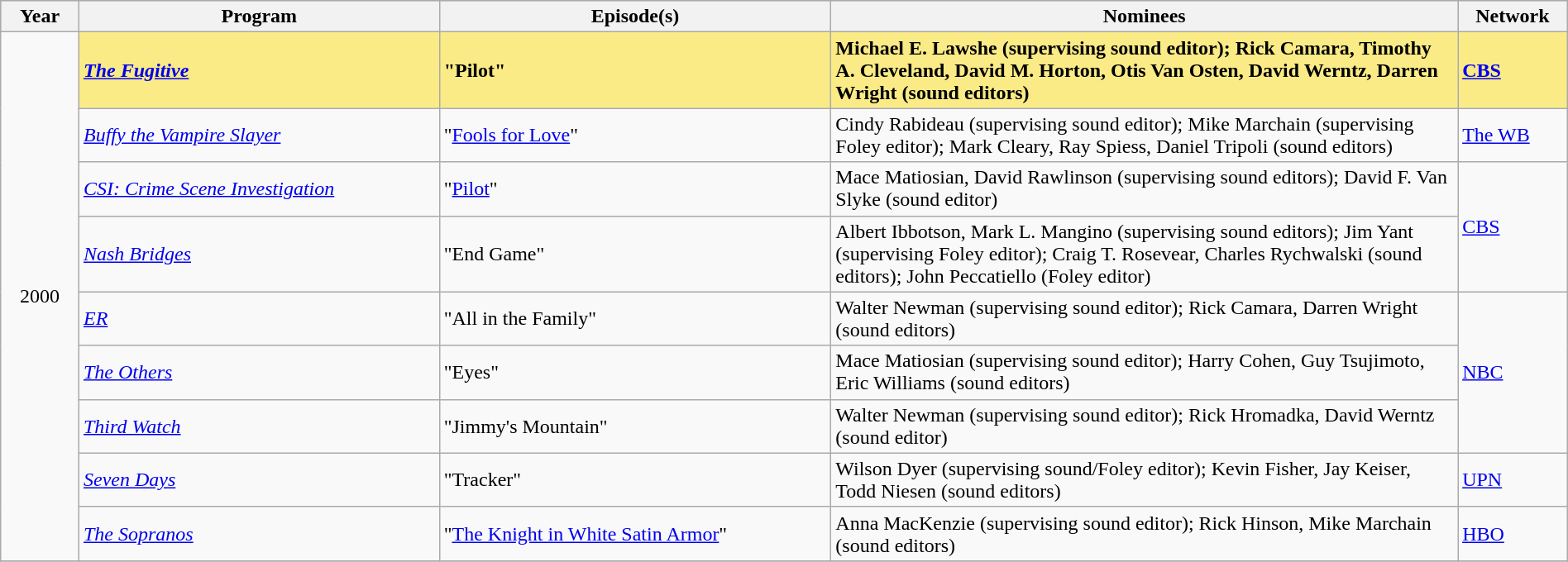<table class="wikitable" style="width:100%">
<tr bgcolor="#bebebe">
<th width="5%">Year</th>
<th width="23%">Program</th>
<th width="25%">Episode(s)</th>
<th width="40%">Nominees</th>
<th width="7%">Network</th>
</tr>
<tr>
<td rowspan="9" style="text-align:center;">2000<br></td>
<td style="background:#FAEB86;"><strong><em><a href='#'>The Fugitive</a></em></strong></td>
<td style="background:#FAEB86;"><strong>"Pilot" </strong></td>
<td style="background:#FAEB86;"><strong>Michael E. Lawshe (supervising sound editor); Rick Camara, Timothy A. Cleveland, David M. Horton, Otis Van Osten, David Werntz, Darren Wright (sound editors)</strong></td>
<td style="background:#FAEB86;"><strong><a href='#'>CBS</a></strong></td>
</tr>
<tr>
<td><em><a href='#'>Buffy the Vampire Slayer</a></em></td>
<td>"<a href='#'>Fools for Love</a>"</td>
<td>Cindy Rabideau (supervising sound editor); Mike Marchain (supervising Foley editor); Mark Cleary, Ray Spiess, Daniel Tripoli (sound editors)</td>
<td><a href='#'>The WB</a></td>
</tr>
<tr>
<td><em><a href='#'>CSI: Crime Scene Investigation</a></em></td>
<td>"<a href='#'>Pilot</a>"</td>
<td>Mace Matiosian, David Rawlinson (supervising sound editors); David F. Van Slyke (sound editor)</td>
<td rowspan="2"><a href='#'>CBS</a></td>
</tr>
<tr>
<td><em><a href='#'>Nash Bridges</a></em></td>
<td>"End Game"</td>
<td>Albert Ibbotson, Mark L. Mangino (supervising sound editors); Jim Yant (supervising Foley editor); Craig T. Rosevear, Charles Rychwalski (sound editors); John Peccatiello (Foley editor)</td>
</tr>
<tr>
<td><em><a href='#'>ER</a></em></td>
<td>"All in the Family"</td>
<td>Walter Newman (supervising sound editor); Rick Camara, Darren Wright (sound editors)</td>
<td rowspan="3"><a href='#'>NBC</a></td>
</tr>
<tr>
<td><em><a href='#'>The Others</a></em></td>
<td>"Eyes"</td>
<td>Mace Matiosian (supervising sound editor); Harry Cohen, Guy Tsujimoto, Eric Williams (sound editors)</td>
</tr>
<tr>
<td><em><a href='#'>Third Watch</a></em></td>
<td>"Jimmy's Mountain"</td>
<td>Walter Newman (supervising sound editor); Rick Hromadka, David Werntz (sound editor)</td>
</tr>
<tr>
<td><em><a href='#'>Seven Days</a></em></td>
<td>"Tracker"</td>
<td>Wilson Dyer (supervising sound/Foley editor); Kevin Fisher, Jay Keiser, Todd Niesen (sound editors)</td>
<td><a href='#'>UPN</a></td>
</tr>
<tr>
<td><em><a href='#'>The Sopranos</a></em></td>
<td>"<a href='#'>The Knight in White Satin Armor</a>"</td>
<td>Anna MacKenzie (supervising sound editor); Rick Hinson, Mike Marchain (sound editors)</td>
<td><a href='#'>HBO</a></td>
</tr>
<tr>
</tr>
</table>
